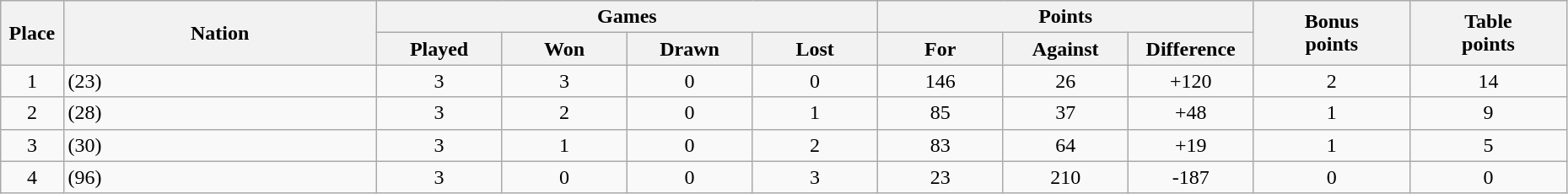<table class="wikitable" width="98%">
<tr>
<th rowspan=2 width="4%">Place</th>
<th rowspan=2 width="20%">Nation</th>
<th colspan=4 width="32%">Games</th>
<th colspan=3 width="24%">Points</th>
<th rowspan=2 width="10%">Bonus<br>points</th>
<th rowspan=2 width="10%">Table<br>points</th>
</tr>
<tr>
<th width="8%">Played</th>
<th width="8%">Won</th>
<th width="8%">Drawn</th>
<th width="8%">Lost</th>
<th width="8%">For</th>
<th width="8%">Against</th>
<th width="8%">Difference</th>
</tr>
<tr align=center>
<td>1</td>
<td align=left> (23)</td>
<td>3</td>
<td>3</td>
<td>0</td>
<td>0</td>
<td>146</td>
<td>26</td>
<td>+120</td>
<td>2</td>
<td>14</td>
</tr>
<tr align=center>
<td>2</td>
<td align=left> (28)</td>
<td>3</td>
<td>2</td>
<td>0</td>
<td>1</td>
<td>85</td>
<td>37</td>
<td>+48</td>
<td>1</td>
<td>9</td>
</tr>
<tr align=center>
<td>3</td>
<td align=left> (30)</td>
<td>3</td>
<td>1</td>
<td>0</td>
<td>2</td>
<td>83</td>
<td>64</td>
<td>+19</td>
<td>1</td>
<td>5</td>
</tr>
<tr align=center>
<td>4</td>
<td align=left> (96)</td>
<td>3</td>
<td>0</td>
<td>0</td>
<td>3</td>
<td>23</td>
<td>210</td>
<td>-187</td>
<td>0</td>
<td>0</td>
</tr>
</table>
